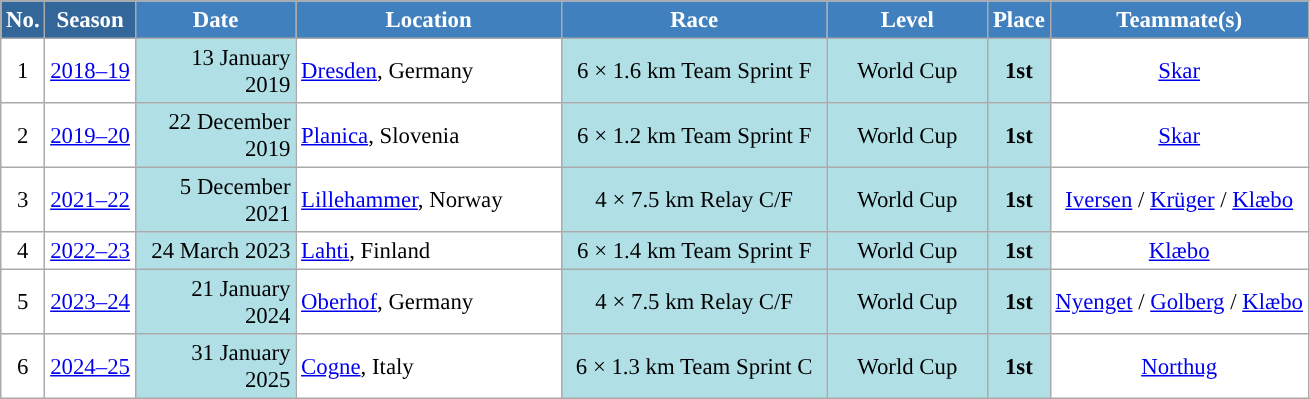<table class="wikitable sortable" style="font-size:95%; text-align:center; border:grey solid 1px; border-collapse:collapse; background:#ffffff;">
<tr style="background:#efefef;">
<th style="background-color:#369; color:white;">No.</th>
<th style="background-color:#369; color:white;">Season</th>
<th style="background-color:#4180be; color:white; width:100px;">Date</th>
<th style="background-color:#4180be; color:white; width:170px;">Location</th>
<th style="background-color:#4180be; color:white; width:170px;">Race</th>
<th style="background-color:#4180be; color:white; width:100px;">Level</th>
<th style="background-color:#4180be; color:white;">Place</th>
<th style="background-color:#4180be; color:white;">Teammate(s)</th>
</tr>
<tr>
<td align=center>1</td>
<td align=center><a href='#'>2018–19</a></td>
<td bgcolor="#BOEOE6" align=right>13 January 2019</td>
<td align=left> <a href='#'>Dresden</a>, Germany</td>
<td bgcolor="#BOEOE6">6 × 1.6 km Team Sprint F</td>
<td bgcolor="#BOEOE6">World Cup</td>
<td bgcolor="#BOEOE6"><strong>1st</strong></td>
<td><a href='#'>Skar</a></td>
</tr>
<tr>
<td align=center>2</td>
<td align=center><a href='#'>2019–20</a></td>
<td bgcolor="#BOEOE6" align=right>22 December 2019</td>
<td align=left> <a href='#'>Planica</a>, Slovenia</td>
<td bgcolor="#BOEOE6">6 × 1.2 km Team Sprint F</td>
<td bgcolor="#BOEOE6">World Cup</td>
<td bgcolor="#BOEOE6"><strong>1st</strong></td>
<td><a href='#'>Skar</a></td>
</tr>
<tr>
<td align=center>3</td>
<td align=center><a href='#'>2021–22</a></td>
<td bgcolor="#BOEOE6" align=right>5 December 2021</td>
<td align=left> <a href='#'>Lillehammer</a>, Norway</td>
<td bgcolor="#BOEOE6">4 × 7.5 km Relay C/F</td>
<td bgcolor="#BOEOE6">World Cup</td>
<td bgcolor="#BOEOE6"><strong>1st</strong></td>
<td><a href='#'>Iversen</a> / <a href='#'>Krüger</a> / <a href='#'>Klæbo</a></td>
</tr>
<tr>
<td align=center>4</td>
<td align=center><a href='#'>2022–23</a></td>
<td bgcolor="#BOEOE6" align=right>24 March 2023</td>
<td align=left> <a href='#'>Lahti</a>, Finland</td>
<td bgcolor="#BOEOE6">6 × 1.4 km Team Sprint F</td>
<td bgcolor="#BOEOE6">World Cup</td>
<td bgcolor="#BOEOE6"><strong>1st</strong></td>
<td><a href='#'>Klæbo</a></td>
</tr>
<tr>
<td align=center>5</td>
<td align=center><a href='#'>2023–24</a></td>
<td bgcolor="#BOEOE6" align=right>21 January 2024</td>
<td align=left> <a href='#'>Oberhof</a>, Germany</td>
<td bgcolor="#BOEOE6">4 × 7.5 km Relay C/F</td>
<td bgcolor="#BOEOE6">World Cup</td>
<td bgcolor="#BOEOE6"><strong>1st</strong></td>
<td><a href='#'>Nyenget</a> / <a href='#'>Golberg</a> / <a href='#'>Klæbo</a></td>
</tr>
<tr>
<td align=center>6</td>
<td align=center><a href='#'>2024–25</a></td>
<td bgcolor="#BOEOE6" align=right>31 January 2025</td>
<td align=left> <a href='#'>Cogne</a>, Italy</td>
<td bgcolor="#BOEOE6">6 × 1.3 km Team Sprint C</td>
<td bgcolor="#BOEOE6">World Cup</td>
<td bgcolor="#BOEOE6"><strong>1st</strong></td>
<td><a href='#'>Northug</a></td>
</tr>
</table>
